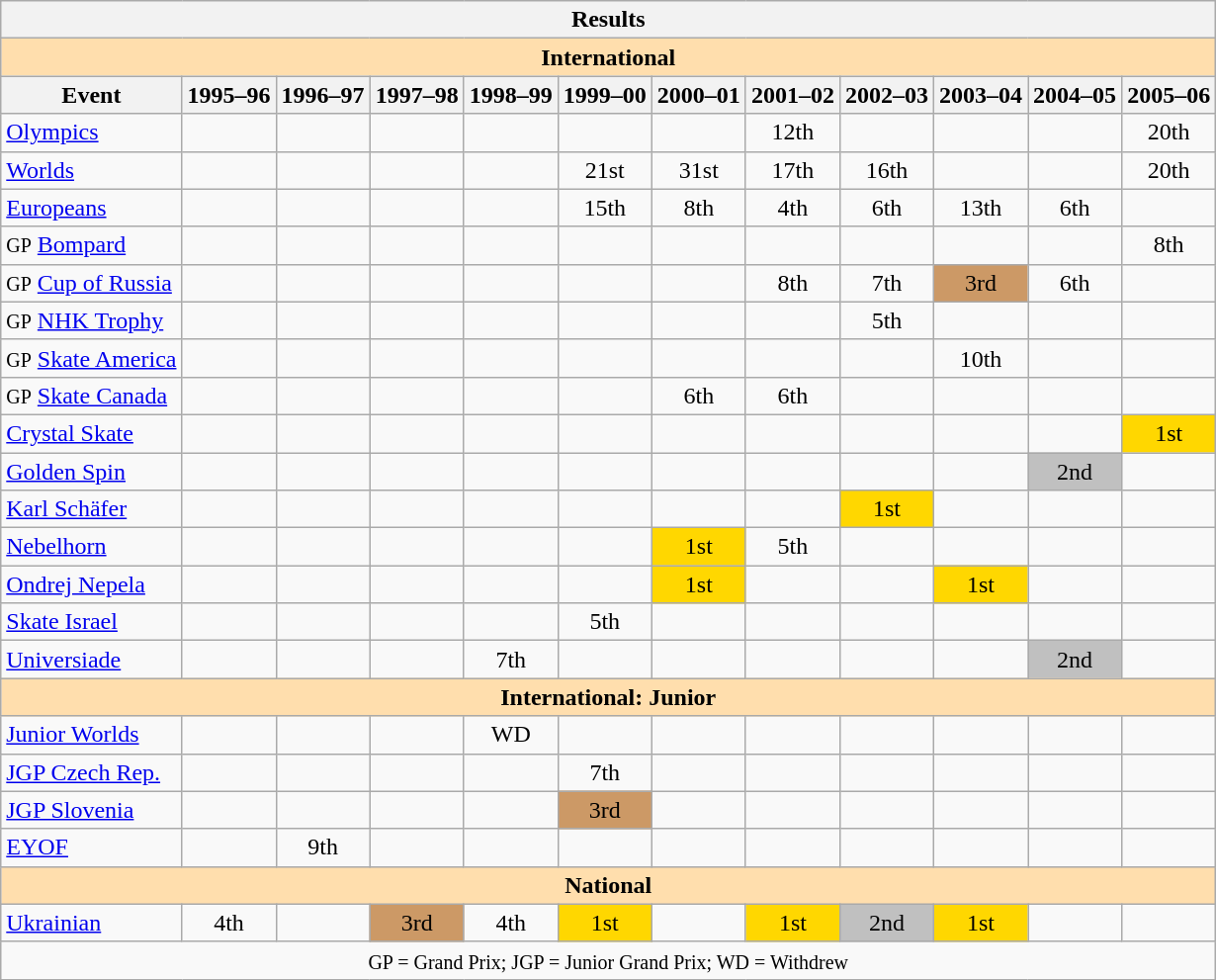<table class="wikitable" style="text-align:center">
<tr>
<th colspan=12 align=center><strong>Results</strong></th>
</tr>
<tr>
<th style="background-color: #ffdead; " colspan=12 align=center><strong>International</strong></th>
</tr>
<tr>
<th>Event</th>
<th>1995–96</th>
<th>1996–97</th>
<th>1997–98</th>
<th>1998–99</th>
<th>1999–00</th>
<th>2000–01</th>
<th>2001–02</th>
<th>2002–03</th>
<th>2003–04</th>
<th>2004–05</th>
<th>2005–06</th>
</tr>
<tr>
<td align=left><a href='#'>Olympics</a></td>
<td></td>
<td></td>
<td></td>
<td></td>
<td></td>
<td></td>
<td>12th</td>
<td></td>
<td></td>
<td></td>
<td>20th</td>
</tr>
<tr>
<td align=left><a href='#'>Worlds</a></td>
<td></td>
<td></td>
<td></td>
<td></td>
<td>21st</td>
<td>31st</td>
<td>17th</td>
<td>16th</td>
<td></td>
<td></td>
<td>20th</td>
</tr>
<tr>
<td align=left><a href='#'>Europeans</a></td>
<td></td>
<td></td>
<td></td>
<td></td>
<td>15th</td>
<td>8th</td>
<td>4th</td>
<td>6th</td>
<td>13th</td>
<td>6th</td>
<td></td>
</tr>
<tr>
<td align=left><small>GP</small> <a href='#'>Bompard</a></td>
<td></td>
<td></td>
<td></td>
<td></td>
<td></td>
<td></td>
<td></td>
<td></td>
<td></td>
<td></td>
<td>8th</td>
</tr>
<tr>
<td align=left><small>GP</small> <a href='#'>Cup of Russia</a></td>
<td></td>
<td></td>
<td></td>
<td></td>
<td></td>
<td></td>
<td>8th</td>
<td>7th</td>
<td bgcolor=cc9966>3rd</td>
<td>6th</td>
<td></td>
</tr>
<tr>
<td align=left><small>GP</small> <a href='#'>NHK Trophy</a></td>
<td></td>
<td></td>
<td></td>
<td></td>
<td></td>
<td></td>
<td></td>
<td>5th</td>
<td></td>
<td></td>
<td></td>
</tr>
<tr>
<td align=left><small>GP</small> <a href='#'>Skate America</a></td>
<td></td>
<td></td>
<td></td>
<td></td>
<td></td>
<td></td>
<td></td>
<td></td>
<td>10th</td>
<td></td>
<td></td>
</tr>
<tr>
<td align=left><small>GP</small> <a href='#'>Skate Canada</a></td>
<td></td>
<td></td>
<td></td>
<td></td>
<td></td>
<td>6th</td>
<td>6th</td>
<td></td>
<td></td>
<td></td>
<td></td>
</tr>
<tr>
<td align=left><a href='#'>Crystal Skate</a></td>
<td></td>
<td></td>
<td></td>
<td></td>
<td></td>
<td></td>
<td></td>
<td></td>
<td></td>
<td></td>
<td bgcolor=gold>1st</td>
</tr>
<tr>
<td align=left><a href='#'>Golden Spin</a></td>
<td></td>
<td></td>
<td></td>
<td></td>
<td></td>
<td></td>
<td></td>
<td></td>
<td></td>
<td bgcolor=silver>2nd</td>
<td></td>
</tr>
<tr>
<td align=left><a href='#'>Karl Schäfer</a></td>
<td></td>
<td></td>
<td></td>
<td></td>
<td></td>
<td></td>
<td></td>
<td bgcolor=gold>1st</td>
<td></td>
<td></td>
<td></td>
</tr>
<tr>
<td align=left><a href='#'>Nebelhorn</a></td>
<td></td>
<td></td>
<td></td>
<td></td>
<td></td>
<td bgcolor=gold>1st</td>
<td>5th</td>
<td></td>
<td></td>
<td></td>
<td></td>
</tr>
<tr>
<td align=left><a href='#'>Ondrej Nepela</a></td>
<td></td>
<td></td>
<td></td>
<td></td>
<td></td>
<td bgcolor=gold>1st</td>
<td></td>
<td></td>
<td bgcolor=gold>1st</td>
<td></td>
<td></td>
</tr>
<tr>
<td align=left><a href='#'>Skate Israel</a></td>
<td></td>
<td></td>
<td></td>
<td></td>
<td>5th</td>
<td></td>
<td></td>
<td></td>
<td></td>
<td></td>
<td></td>
</tr>
<tr>
<td align=left><a href='#'>Universiade</a></td>
<td></td>
<td></td>
<td></td>
<td>7th</td>
<td></td>
<td></td>
<td></td>
<td></td>
<td></td>
<td bgcolor=silver>2nd</td>
<td></td>
</tr>
<tr>
<th style="background-color: #ffdead; " colspan=12 align=center><strong>International: Junior</strong></th>
</tr>
<tr>
<td align=left><a href='#'>Junior Worlds</a></td>
<td></td>
<td></td>
<td></td>
<td>WD</td>
<td></td>
<td></td>
<td></td>
<td></td>
<td></td>
<td></td>
<td></td>
</tr>
<tr>
<td align=left><a href='#'>JGP Czech Rep.</a></td>
<td></td>
<td></td>
<td></td>
<td></td>
<td>7th</td>
<td></td>
<td></td>
<td></td>
<td></td>
<td></td>
<td></td>
</tr>
<tr>
<td align=left><a href='#'>JGP Slovenia</a></td>
<td></td>
<td></td>
<td></td>
<td></td>
<td bgcolor=cc9966>3rd</td>
<td></td>
<td></td>
<td></td>
<td></td>
<td></td>
<td></td>
</tr>
<tr>
<td align=left><a href='#'>EYOF</a></td>
<td></td>
<td>9th</td>
<td></td>
<td></td>
<td></td>
<td></td>
<td></td>
<td></td>
<td></td>
<td></td>
<td></td>
</tr>
<tr>
<th style="background-color: #ffdead; " colspan=12 align=center><strong>National</strong></th>
</tr>
<tr>
<td align=left><a href='#'>Ukrainian</a></td>
<td>4th</td>
<td></td>
<td bgcolor=cc9966>3rd</td>
<td>4th</td>
<td bgcolor=gold>1st</td>
<td></td>
<td bgcolor=gold>1st</td>
<td bgcolor=silver>2nd</td>
<td bgcolor=gold>1st</td>
<td></td>
<td></td>
</tr>
<tr>
<td colspan=12 align=center><small> GP = Grand Prix; JGP = Junior Grand Prix; WD = Withdrew </small></td>
</tr>
</table>
